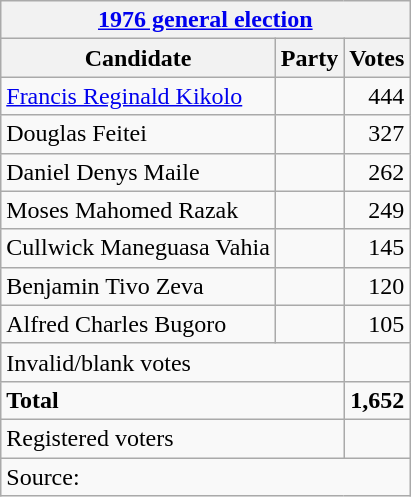<table class=wikitable style=text-align:left>
<tr>
<th colspan=3><a href='#'>1976 general election</a></th>
</tr>
<tr>
<th>Candidate</th>
<th>Party</th>
<th>Votes</th>
</tr>
<tr>
<td><a href='#'>Francis Reginald Kikolo</a></td>
<td></td>
<td align=right>444</td>
</tr>
<tr>
<td>Douglas Feitei</td>
<td></td>
<td align=right>327</td>
</tr>
<tr>
<td>Daniel Denys Maile</td>
<td></td>
<td align=right>262</td>
</tr>
<tr>
<td>Moses Mahomed Razak</td>
<td></td>
<td align=right>249</td>
</tr>
<tr>
<td>Cullwick Maneguasa Vahia</td>
<td></td>
<td align=right>145</td>
</tr>
<tr>
<td>Benjamin Tivo Zeva</td>
<td></td>
<td align=right>120</td>
</tr>
<tr>
<td>Alfred Charles Bugoro</td>
<td></td>
<td align=right>105</td>
</tr>
<tr>
<td colspan=2>Invalid/blank votes</td>
<td></td>
</tr>
<tr>
<td colspan=2><strong>Total</strong></td>
<td align=right><strong>1,652</strong></td>
</tr>
<tr>
<td colspan=2>Registered voters</td>
<td align=right></td>
</tr>
<tr>
<td colspan=3>Source: </td>
</tr>
</table>
